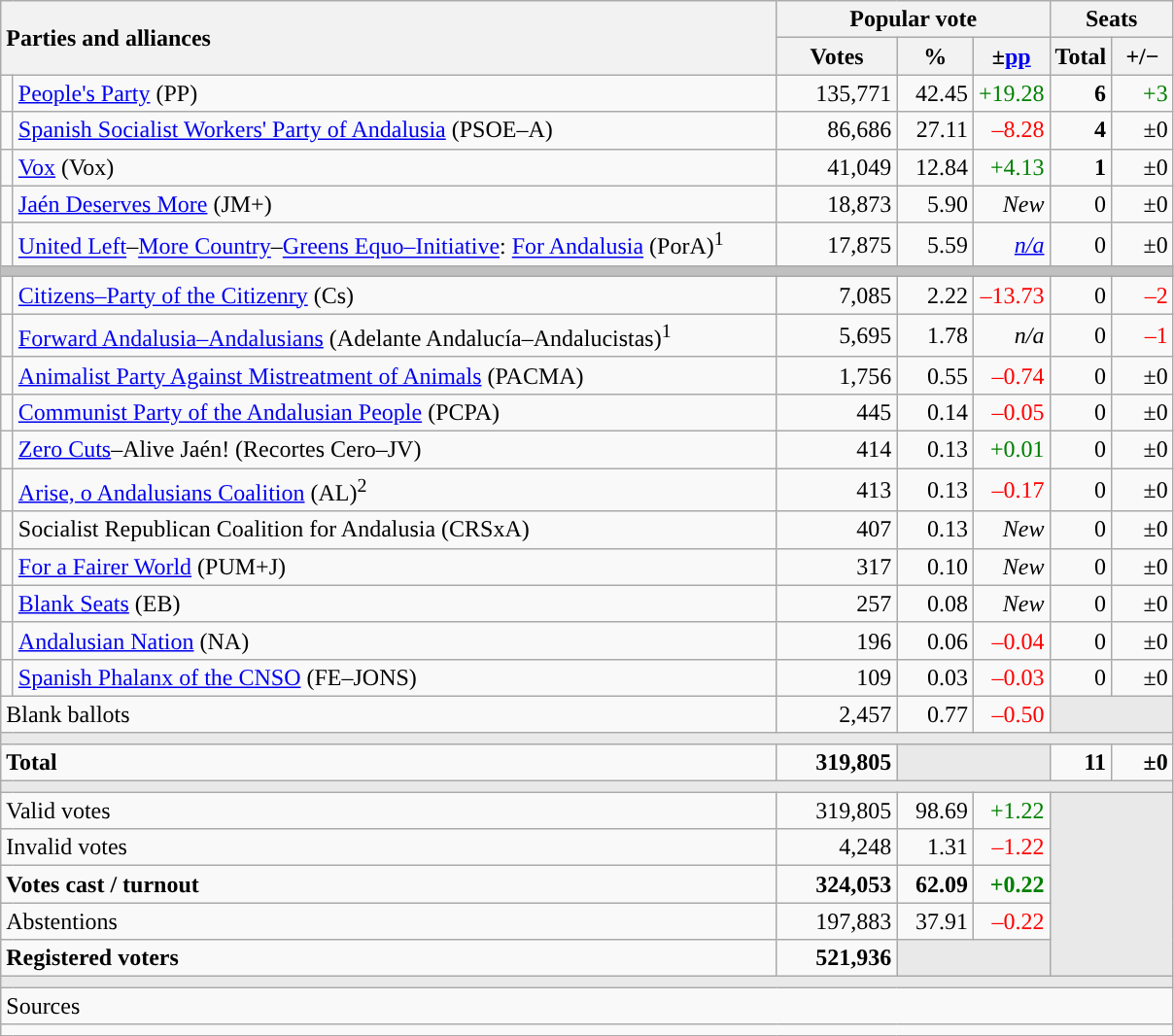<table class="wikitable" style="text-align:right;">
<tr>
<th style="text-align:left;" rowspan="2" colspan="2" width="525">Parties and alliances</th>
<th colspan="3">Popular vote</th>
<th colspan="2">Seats</th>
</tr>
<tr>
<th width="75">Votes</th>
<th width="45">%</th>
<th width="45">±<a href='#'>pp</a></th>
<th width="35">Total</th>
<th width="35">+/−</th>
</tr>
<tr>
<td width="1" style="color:inherit;background:"></td>
<td align="left"><a href='#'>People's Party</a> (PP)</td>
<td>135,771</td>
<td>42.45</td>
<td style="color:green;">+19.28</td>
<td><strong>6</strong></td>
<td style="color:green;">+3</td>
</tr>
<tr>
<td style="color:inherit;background:"></td>
<td align="left"><a href='#'>Spanish Socialist Workers' Party of Andalusia</a> (PSOE–A)</td>
<td>86,686</td>
<td>27.11</td>
<td style="color:red;">–8.28</td>
<td><strong>4</strong></td>
<td>±0</td>
</tr>
<tr>
<td style="color:inherit;background:"></td>
<td align="left"><a href='#'>Vox</a> (Vox)</td>
<td>41,049</td>
<td>12.84</td>
<td style="color:green;">+4.13</td>
<td><strong>1</strong></td>
<td>±0</td>
</tr>
<tr>
<td style="color:inherit;background:"></td>
<td align="left"><a href='#'>Jaén Deserves More</a> (JM+)</td>
<td>18,873</td>
<td>5.90</td>
<td><em>New</em></td>
<td>0</td>
<td>±0</td>
</tr>
<tr>
<td style="color:inherit;background:"></td>
<td align="left"><a href='#'>United Left</a>–<a href='#'>More Country</a>–<a href='#'>Greens Equo–Initiative</a>: <a href='#'>For Andalusia</a> (PorA)<sup>1</sup></td>
<td>17,875</td>
<td>5.59</td>
<td><em><a href='#'>n/a</a></em></td>
<td>0</td>
<td>±0</td>
</tr>
<tr>
<td colspan="7" bgcolor="#C0C0C0"></td>
</tr>
<tr>
<td style="color:inherit;background:"></td>
<td align="left"><a href='#'>Citizens–Party of the Citizenry</a> (Cs)</td>
<td>7,085</td>
<td>2.22</td>
<td style="color:red;">–13.73</td>
<td>0</td>
<td style="color:red;">–2</td>
</tr>
<tr>
<td style="color:inherit;background:"></td>
<td align="left"><a href='#'>Forward Andalusia–Andalusians</a> (Adelante Andalucía–Andalucistas)<sup>1</sup></td>
<td>5,695</td>
<td>1.78</td>
<td><em>n/a</em></td>
<td>0</td>
<td style="color:red;">–1</td>
</tr>
<tr>
<td style="color:inherit;background:"></td>
<td align="left"><a href='#'>Animalist Party Against Mistreatment of Animals</a> (PACMA)</td>
<td>1,756</td>
<td>0.55</td>
<td style="color:red;">–0.74</td>
<td>0</td>
<td>±0</td>
</tr>
<tr>
<td style="color:inherit;background:"></td>
<td align="left"><a href='#'>Communist Party of the Andalusian People</a> (PCPA)</td>
<td>445</td>
<td>0.14</td>
<td style="color:red;">–0.05</td>
<td>0</td>
<td>±0</td>
</tr>
<tr>
<td style="color:inherit;background:"></td>
<td align="left"><a href='#'>Zero Cuts</a>–Alive Jaén! (Recortes Cero–JV)</td>
<td>414</td>
<td>0.13</td>
<td style="color:green;">+0.01</td>
<td>0</td>
<td>±0</td>
</tr>
<tr>
<td style="color:inherit;background:"></td>
<td align="left"><a href='#'>Arise, o Andalusians Coalition</a> (AL)<sup>2</sup></td>
<td>413</td>
<td>0.13</td>
<td style="color:red;">–0.17</td>
<td>0</td>
<td>±0</td>
</tr>
<tr>
<td style="color:inherit;background:"></td>
<td align="left">Socialist Republican Coalition for Andalusia (CRSxA)</td>
<td>407</td>
<td>0.13</td>
<td><em>New</em></td>
<td>0</td>
<td>±0</td>
</tr>
<tr>
<td style="color:inherit;background:"></td>
<td align="left"><a href='#'>For a Fairer World</a> (PUM+J)</td>
<td>317</td>
<td>0.10</td>
<td><em>New</em></td>
<td>0</td>
<td>±0</td>
</tr>
<tr>
<td style="color:inherit;background:"></td>
<td align="left"><a href='#'>Blank Seats</a> (EB)</td>
<td>257</td>
<td>0.08</td>
<td><em>New</em></td>
<td>0</td>
<td>±0</td>
</tr>
<tr>
<td style="color:inherit;background:"></td>
<td align="left"><a href='#'>Andalusian Nation</a> (NA)</td>
<td>196</td>
<td>0.06</td>
<td style="color:red;">–0.04</td>
<td>0</td>
<td>±0</td>
</tr>
<tr>
<td style="color:inherit;background:"></td>
<td align="left"><a href='#'>Spanish Phalanx of the CNSO</a> (FE–JONS)</td>
<td>109</td>
<td>0.03</td>
<td style="color:red;">–0.03</td>
<td>0</td>
<td>±0</td>
</tr>
<tr>
<td align="left" colspan="2">Blank ballots</td>
<td>2,457</td>
<td>0.77</td>
<td style="color:red;">–0.50</td>
<td bgcolor="#E9E9E9" colspan="2"></td>
</tr>
<tr>
<td colspan="7" bgcolor="#E9E9E9"></td>
</tr>
<tr style="font-weight:bold;">
<td align="left" colspan="2">Total</td>
<td>319,805</td>
<td bgcolor="#E9E9E9" colspan="2"></td>
<td>11</td>
<td>±0</td>
</tr>
<tr>
<td colspan="7" bgcolor="#E9E9E9"></td>
</tr>
<tr>
<td align="left" colspan="2">Valid votes</td>
<td>319,805</td>
<td>98.69</td>
<td style="color:green;">+1.22</td>
<td bgcolor="#E9E9E9" colspan="2" rowspan="5"></td>
</tr>
<tr>
<td align="left" colspan="2">Invalid votes</td>
<td>4,248</td>
<td>1.31</td>
<td style="color:red;">–1.22</td>
</tr>
<tr style="font-weight:bold;">
<td align="left" colspan="2">Votes cast / turnout</td>
<td>324,053</td>
<td>62.09</td>
<td style="color:green;">+0.22</td>
</tr>
<tr>
<td align="left" colspan="2">Abstentions</td>
<td>197,883</td>
<td>37.91</td>
<td style="color:red;">–0.22</td>
</tr>
<tr style="font-weight:bold;">
<td align="left" colspan="2">Registered voters</td>
<td>521,936</td>
<td bgcolor="#E9E9E9" colspan="2"></td>
</tr>
<tr>
<td colspan="7" bgcolor="#E9E9E9"></td>
</tr>
<tr>
<td align="left" colspan="7">Sources</td>
</tr>
<tr>
<td colspan="7" style="text-align:left; max-width:790px;"></td>
</tr>
</table>
